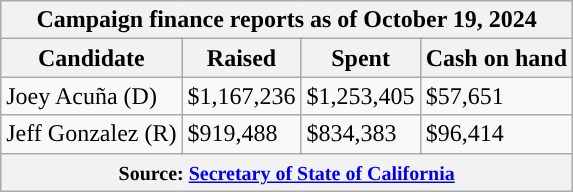<table class="wikitable sortable">
<tr>
<th colspan=4>Campaign finance reports as of October 19, 2024</th>
</tr>
<tr style="text-align:center;">
<th>Candidate</th>
<th>Raised</th>
<th>Spent</th>
<th>Cash on hand</th>
</tr>
<tr>
<td style="color:black;background-color:">Joey Acuña (D)</td>
<td>$1,167,236</td>
<td>$1,253,405</td>
<td>$57,651</td>
</tr>
<tr>
<td style="background-color:">Jeff Gonzalez (R)</td>
<td>$919,488</td>
<td>$834,383</td>
<td>$96,414</td>
</tr>
<tr>
<th colspan="4"><small>Source: <a href='#'>Secretary of State of California</a></small></th>
</tr>
</table>
